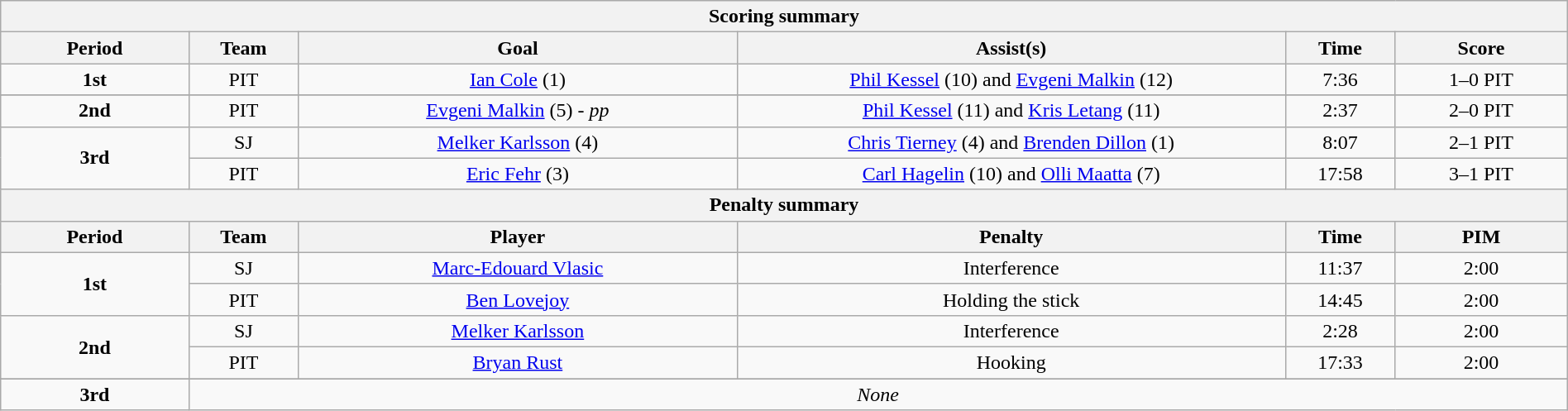<table style="width:100%;" class="wikitable">
<tr>
<th colspan=6>Scoring summary</th>
</tr>
<tr>
<th style="width:12%;">Period</th>
<th style="width:7%;">Team</th>
<th style="width:28%;">Goal</th>
<th style="width:35%;">Assist(s)</th>
<th style="width:7%;">Time</th>
<th style="width:11%;">Score</th>
</tr>
<tr>
<td style="text-align:center;"><strong>1st</strong></td>
<td align=center>PIT</td>
<td align=center><a href='#'>Ian Cole</a> (1)</td>
<td align=center><a href='#'>Phil Kessel</a> (10) and <a href='#'>Evgeni Malkin</a> (12)</td>
<td align=center>7:36</td>
<td align=center>1–0 PIT</td>
</tr>
<tr>
</tr>
<tr style="text-align:center;">
<td><strong>2nd</strong></td>
<td align=center>PIT</td>
<td align=center><a href='#'>Evgeni Malkin</a> (5) - <em>pp</em></td>
<td align=center><a href='#'>Phil Kessel</a> (11) and <a href='#'>Kris Letang</a> (11)</td>
<td align=center>2:37</td>
<td align=center>2–0 PIT</td>
</tr>
<tr>
<td style="text-align:center;" rowspan="2"><strong>3rd</strong></td>
<td align=center>SJ</td>
<td align=center><a href='#'>Melker Karlsson</a> (4)</td>
<td align=center><a href='#'>Chris Tierney</a> (4) and <a href='#'>Brenden Dillon</a> (1)</td>
<td align=center>8:07</td>
<td align=center>2–1 PIT</td>
</tr>
<tr>
<td align=center>PIT</td>
<td align=center><a href='#'>Eric Fehr</a> (3)</td>
<td align=center><a href='#'>Carl Hagelin</a> (10) and <a href='#'>Olli Maatta</a> (7)</td>
<td align=center>17:58</td>
<td align=center>3–1 PIT</td>
</tr>
<tr>
<th colspan=6>Penalty summary</th>
</tr>
<tr>
<th style="width:12%;">Period</th>
<th style="width:7%;">Team</th>
<th style="width:28%;">Player</th>
<th style="width:35%;">Penalty</th>
<th style="width:7%;">Time</th>
<th style="width:11%;">PIM</th>
</tr>
<tr>
<td style="text-align:center;" rowspan="2"><strong>1st</strong></td>
<td align=center>SJ</td>
<td align=center><a href='#'>Marc-Edouard Vlasic</a></td>
<td align=center>Interference</td>
<td align=center>11:37</td>
<td align=center>2:00</td>
</tr>
<tr>
<td align=center>PIT</td>
<td align=center><a href='#'>Ben Lovejoy</a></td>
<td align=center>Holding the stick</td>
<td align=center>14:45</td>
<td align=center>2:00</td>
</tr>
<tr>
<td style="text-align:center;" rowspan="2"><strong>2nd</strong></td>
<td align=center>SJ</td>
<td align=center><a href='#'>Melker Karlsson</a></td>
<td align=center>Interference</td>
<td align=center>2:28</td>
<td align=center>2:00</td>
</tr>
<tr>
<td align=center>PIT</td>
<td align=center><a href='#'>Bryan Rust</a></td>
<td align=center>Hooking</td>
<td align=center>17:33</td>
<td align=center>2:00</td>
</tr>
<tr>
</tr>
<tr style="text-align:center;">
<td><strong>3rd</strong></td>
<td colspan="5"><em>None</em></td>
</tr>
</table>
